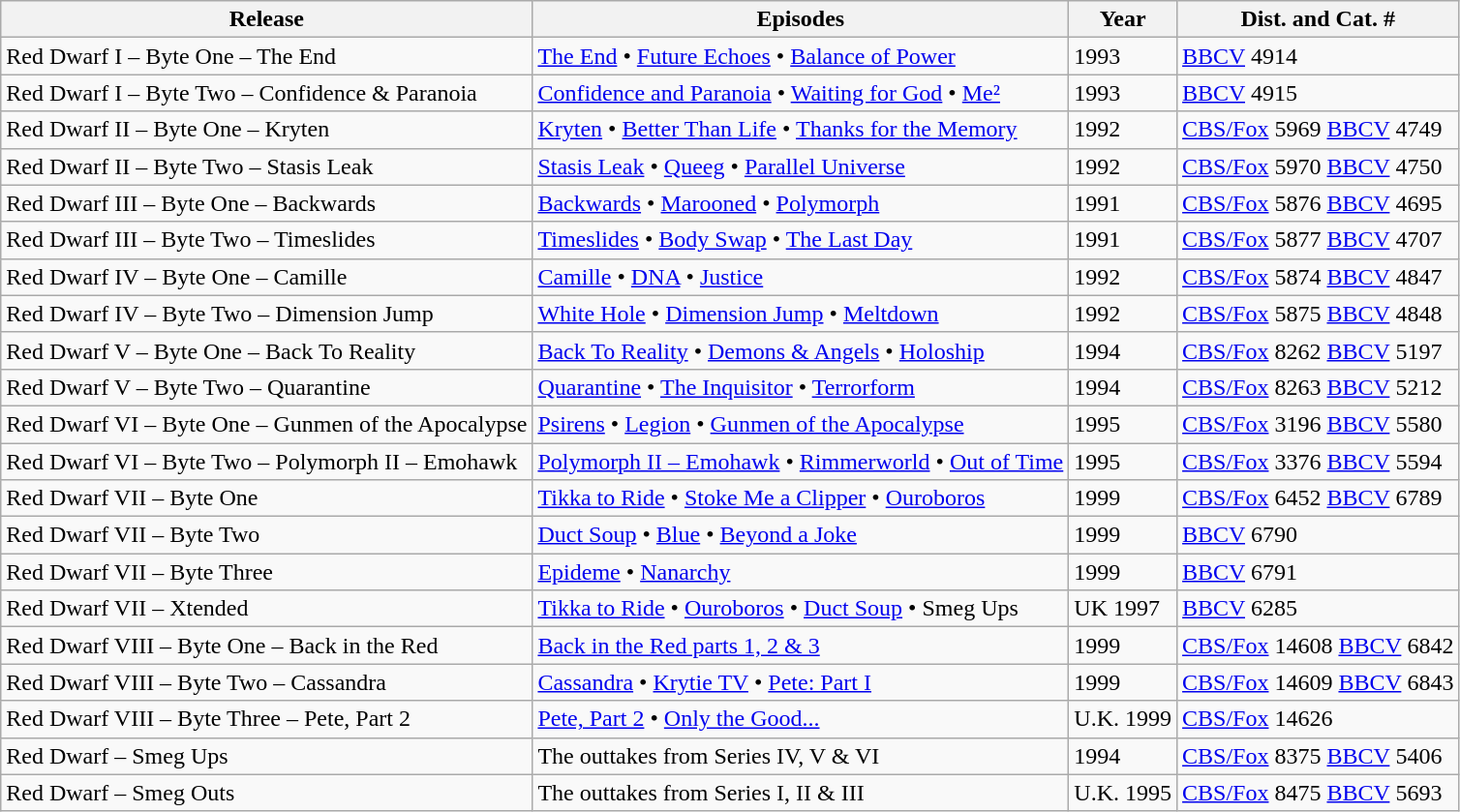<table class="wikitable">
<tr>
<th>Release</th>
<th>Episodes</th>
<th>Year</th>
<th>Dist. and Cat. #</th>
</tr>
<tr>
<td>Red Dwarf I – Byte One – The End</td>
<td><a href='#'>The End</a> • <a href='#'>Future Echoes</a> • <a href='#'>Balance of Power</a></td>
<td>1993</td>
<td><a href='#'>BBCV</a> 4914</td>
</tr>
<tr>
<td>Red Dwarf I – Byte Two – Confidence & Paranoia</td>
<td><a href='#'>Confidence and Paranoia</a> • <a href='#'>Waiting for God</a> • <a href='#'>Me²</a></td>
<td>1993</td>
<td><a href='#'>BBCV</a> 4915</td>
</tr>
<tr>
<td>Red Dwarf II – Byte One – Kryten</td>
<td><a href='#'>Kryten</a> • <a href='#'>Better Than Life</a> • <a href='#'>Thanks for the Memory</a></td>
<td>1992</td>
<td><a href='#'>CBS/Fox</a> 5969 <a href='#'>BBCV</a> 4749</td>
</tr>
<tr>
<td>Red Dwarf II – Byte Two – Stasis Leak</td>
<td><a href='#'>Stasis Leak</a> • <a href='#'>Queeg</a> • <a href='#'>Parallel Universe</a></td>
<td>1992</td>
<td><a href='#'>CBS/Fox</a> 5970 <a href='#'>BBCV</a> 4750</td>
</tr>
<tr>
<td>Red Dwarf III – Byte One – Backwards</td>
<td><a href='#'>Backwards</a> • <a href='#'>Marooned</a> • <a href='#'>Polymorph</a></td>
<td>1991</td>
<td><a href='#'>CBS/Fox</a> 5876 <a href='#'>BBCV</a> 4695</td>
</tr>
<tr>
<td>Red Dwarf III – Byte Two – Timeslides</td>
<td><a href='#'>Timeslides</a> • <a href='#'>Body Swap</a> • <a href='#'>The Last Day</a></td>
<td>1991</td>
<td><a href='#'>CBS/Fox</a> 5877 <a href='#'>BBCV</a> 4707</td>
</tr>
<tr>
<td>Red Dwarf IV – Byte One – Camille</td>
<td><a href='#'>Camille</a> • <a href='#'>DNA</a> • <a href='#'>Justice</a></td>
<td>1992</td>
<td><a href='#'>CBS/Fox</a> 5874 <a href='#'>BBCV</a> 4847</td>
</tr>
<tr>
<td>Red Dwarf IV – Byte Two – Dimension Jump</td>
<td><a href='#'>White Hole</a> • <a href='#'>Dimension Jump</a> • <a href='#'>Meltdown</a></td>
<td>1992</td>
<td><a href='#'>CBS/Fox</a> 5875 <a href='#'>BBCV</a> 4848</td>
</tr>
<tr>
<td>Red Dwarf V – Byte One – Back To Reality</td>
<td><a href='#'>Back To Reality</a> • <a href='#'>Demons & Angels</a> • <a href='#'>Holoship</a></td>
<td>1994</td>
<td><a href='#'>CBS/Fox</a> 8262 <a href='#'>BBCV</a> 5197</td>
</tr>
<tr>
<td>Red Dwarf V – Byte Two – Quarantine</td>
<td><a href='#'>Quarantine</a> • <a href='#'>The Inquisitor</a> • <a href='#'>Terrorform</a></td>
<td>1994</td>
<td><a href='#'>CBS/Fox</a> 8263 <a href='#'>BBCV</a> 5212</td>
</tr>
<tr>
<td>Red Dwarf VI – Byte One – Gunmen of the Apocalypse</td>
<td><a href='#'>Psirens</a> • <a href='#'>Legion</a> • <a href='#'>Gunmen of the Apocalypse</a></td>
<td>1995</td>
<td><a href='#'>CBS/Fox</a> 3196 <a href='#'>BBCV</a> 5580</td>
</tr>
<tr>
<td>Red Dwarf VI – Byte Two – Polymorph II – Emohawk</td>
<td><a href='#'>Polymorph II – Emohawk</a> • <a href='#'>Rimmerworld</a> • <a href='#'>Out of Time</a></td>
<td>1995</td>
<td><a href='#'>CBS/Fox</a> 3376 <a href='#'>BBCV</a> 5594</td>
</tr>
<tr>
<td>Red Dwarf VII – Byte One</td>
<td><a href='#'>Tikka to Ride</a> • <a href='#'>Stoke Me a Clipper</a> • <a href='#'>Ouroboros</a></td>
<td>1999</td>
<td><a href='#'>CBS/Fox</a> 6452 <a href='#'>BBCV</a> 6789</td>
</tr>
<tr>
<td>Red Dwarf VII – Byte Two</td>
<td><a href='#'>Duct Soup</a> • <a href='#'>Blue</a> • <a href='#'>Beyond a Joke</a></td>
<td>1999</td>
<td><a href='#'>BBCV</a> 6790</td>
</tr>
<tr>
<td>Red Dwarf VII – Byte Three</td>
<td><a href='#'>Epideme</a> • <a href='#'>Nanarchy</a></td>
<td>1999</td>
<td><a href='#'>BBCV</a> 6791</td>
</tr>
<tr>
<td>Red Dwarf VII – Xtended</td>
<td><a href='#'>Tikka to Ride</a> • <a href='#'>Ouroboros</a> • <a href='#'>Duct Soup</a> • Smeg Ups</td>
<td>UK 1997</td>
<td><a href='#'>BBCV</a> 6285</td>
</tr>
<tr>
<td>Red Dwarf VIII – Byte One – Back in the Red</td>
<td><a href='#'>Back in the Red parts 1, 2 & 3</a></td>
<td>1999</td>
<td><a href='#'>CBS/Fox</a> 14608 <a href='#'>BBCV</a> 6842</td>
</tr>
<tr>
<td>Red Dwarf VIII – Byte Two – Cassandra</td>
<td><a href='#'>Cassandra</a> • <a href='#'>Krytie TV</a> • <a href='#'>Pete: Part I</a></td>
<td>1999</td>
<td><a href='#'>CBS/Fox</a> 14609 <a href='#'>BBCV</a> 6843</td>
</tr>
<tr>
<td>Red Dwarf VIII – Byte Three – Pete, Part 2</td>
<td><a href='#'>Pete, Part 2</a> • <a href='#'>Only the Good...</a></td>
<td>U.K. 1999</td>
<td><a href='#'>CBS/Fox</a> 14626</td>
</tr>
<tr>
<td>Red Dwarf – Smeg Ups</td>
<td>The outtakes from Series IV, V & VI</td>
<td>1994</td>
<td><a href='#'>CBS/Fox</a> 8375 <a href='#'>BBCV</a> 5406</td>
</tr>
<tr>
<td>Red Dwarf – Smeg Outs</td>
<td>The outtakes from Series I, II & III</td>
<td>U.K. 1995</td>
<td><a href='#'>CBS/Fox</a> 8475 <a href='#'>BBCV</a> 5693</td>
</tr>
</table>
